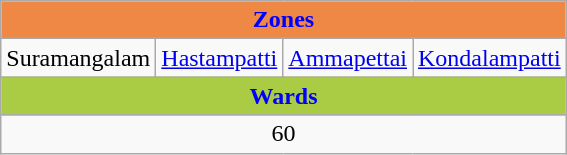<table class="wikitable">
<tr>
<th style="color:blue; background-color:#EE8844;" colspan="4">Zones</th>
</tr>
<tr>
<td>Suramangalam</td>
<td><a href='#'>Hastampatti</a></td>
<td><a href='#'>Ammapettai</a></td>
<td><a href='#'>Kondalampatti</a></td>
</tr>
<tr>
<th style="color:blue; background-color:#AACC44;" colspan="4">Wards</th>
</tr>
<tr>
<td colspan="4" align="center">60</td>
</tr>
</table>
